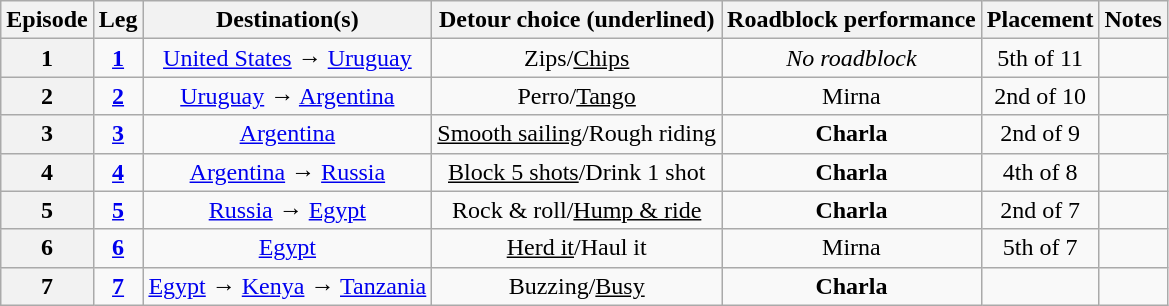<table class="wikitable unsortable" style="text-align:center;">
<tr>
<th scope="col" class="unsortable">Episode</th>
<th scope="col">Leg</th>
<th scope="col">Destination(s)</th>
<th scope="col">Detour choice (underlined)</th>
<th scope="col">Roadblock performance</th>
<th scope="col">Placement</th>
<th scope="col">Notes</th>
</tr>
<tr>
<th scope="row" style="text-align:center">1</th>
<td><strong><a href='#'>1</a></strong></td>
<td><a href='#'>United States</a> → <a href='#'>Uruguay</a></td>
<td>Zips/<u>Chips</u></td>
<td><em>No roadblock</em></td>
<td>5th of 11</td>
<td></td>
</tr>
<tr>
<th scope="row" style="text-align:center">2</th>
<td><strong><a href='#'>2</a></strong></td>
<td><a href='#'>Uruguay</a> → <a href='#'>Argentina</a></td>
<td>Perro/<u>Tango</u></td>
<td>Mirna</td>
<td>2nd of 10</td>
<td></td>
</tr>
<tr>
<th scope="row" style="text-align:center">3</th>
<td><strong><a href='#'>3</a></strong></td>
<td><a href='#'>Argentina</a></td>
<td><u>Smooth sailing</u>/Rough riding</td>
<td><strong>Charla</strong></td>
<td>2nd of 9</td>
<td></td>
</tr>
<tr>
<th scope="row" style="text-align:center">4</th>
<td><strong><a href='#'>4</a></strong></td>
<td><a href='#'>Argentina</a> → <a href='#'>Russia</a></td>
<td><u>Block 5 shots</u>/Drink 1 shot</td>
<td><strong>Charla</strong></td>
<td>4th of 8</td>
<td></td>
</tr>
<tr>
<th scope="row" style="text-align:center">5</th>
<td><strong><a href='#'>5</a></strong></td>
<td><a href='#'>Russia</a> → <a href='#'>Egypt</a></td>
<td>Rock & roll/<u>Hump & ride</u></td>
<td><strong>Charla</strong></td>
<td>2nd of 7</td>
<td></td>
</tr>
<tr>
<th scope="row" style="text-align:center">6</th>
<td><strong><a href='#'>6</a></strong></td>
<td><a href='#'>Egypt</a></td>
<td><u>Herd it</u>/Haul it</td>
<td>Mirna</td>
<td>5th of 7</td>
<td></td>
</tr>
<tr>
<th scope="row" style="text-align:center">7</th>
<td><strong><a href='#'>7</a></strong></td>
<td><a href='#'>Egypt</a> → <a href='#'>Kenya</a> → <a href='#'>Tanzania</a></td>
<td>Buzzing/<u>Busy</u></td>
<td><strong>Charla</strong></td>
<td></td>
</tr>
</table>
